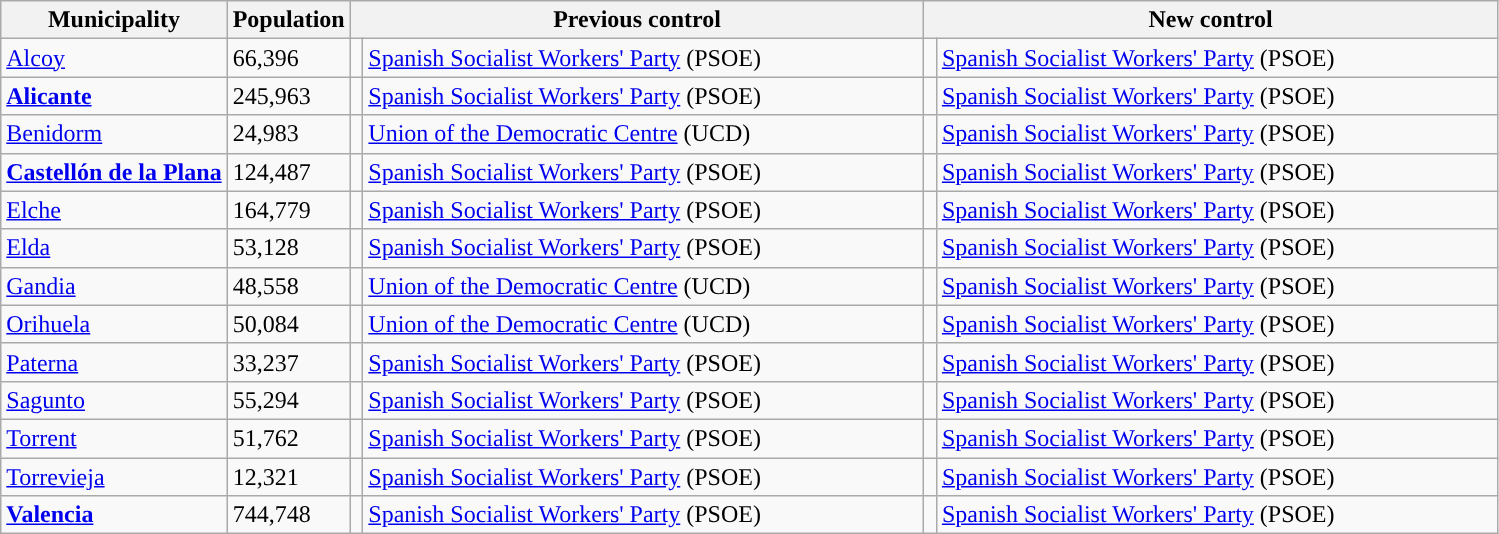<table class="wikitable sortable">
<tr>
<th>Municipality</th>
<th>Population</th>
<th colspan="2" style="width:375px;">Previous control</th>
<th colspan="2" style="width:375px;">New control</th>
</tr>
<tr>
<td><a href='#'>Alcoy</a></td>
<td>66,396</td>
<td width="1" style="color:inherit;background:"></td>
<td><a href='#'>Spanish Socialist Workers' Party</a> (PSOE)</td>
<td width="1" style="color:inherit;background:"></td>
<td><a href='#'>Spanish Socialist Workers' Party</a> (PSOE)</td>
</tr>
<tr>
<td><strong><a href='#'>Alicante</a></strong></td>
<td>245,963</td>
<td style="color:inherit;background:"></td>
<td><a href='#'>Spanish Socialist Workers' Party</a> (PSOE)</td>
<td style="color:inherit;background:"></td>
<td><a href='#'>Spanish Socialist Workers' Party</a> (PSOE)</td>
</tr>
<tr>
<td><a href='#'>Benidorm</a></td>
<td>24,983</td>
<td style="color:inherit;background:"></td>
<td><a href='#'>Union of the Democratic Centre</a> (UCD)</td>
<td style="color:inherit;background:"></td>
<td><a href='#'>Spanish Socialist Workers' Party</a> (PSOE)</td>
</tr>
<tr>
<td><strong><a href='#'>Castellón de la Plana</a></strong></td>
<td>124,487</td>
<td style="color:inherit;background:"></td>
<td><a href='#'>Spanish Socialist Workers' Party</a> (PSOE)</td>
<td style="color:inherit;background:"></td>
<td><a href='#'>Spanish Socialist Workers' Party</a> (PSOE)</td>
</tr>
<tr>
<td><a href='#'>Elche</a></td>
<td>164,779</td>
<td style="color:inherit;background:"></td>
<td><a href='#'>Spanish Socialist Workers' Party</a> (PSOE)</td>
<td style="color:inherit;background:"></td>
<td><a href='#'>Spanish Socialist Workers' Party</a> (PSOE)</td>
</tr>
<tr>
<td><a href='#'>Elda</a></td>
<td>53,128</td>
<td style="color:inherit;background:"></td>
<td><a href='#'>Spanish Socialist Workers' Party</a> (PSOE)</td>
<td style="color:inherit;background:"></td>
<td><a href='#'>Spanish Socialist Workers' Party</a> (PSOE)</td>
</tr>
<tr>
<td><a href='#'>Gandia</a></td>
<td>48,558</td>
<td style="color:inherit;background:"></td>
<td><a href='#'>Union of the Democratic Centre</a> (UCD)</td>
<td style="color:inherit;background:"></td>
<td><a href='#'>Spanish Socialist Workers' Party</a> (PSOE)</td>
</tr>
<tr>
<td><a href='#'>Orihuela</a></td>
<td>50,084</td>
<td style="color:inherit;background:"></td>
<td><a href='#'>Union of the Democratic Centre</a> (UCD)</td>
<td style="color:inherit;background:"></td>
<td><a href='#'>Spanish Socialist Workers' Party</a> (PSOE) </td>
</tr>
<tr>
<td><a href='#'>Paterna</a></td>
<td>33,237</td>
<td style="color:inherit;background:"></td>
<td><a href='#'>Spanish Socialist Workers' Party</a> (PSOE)</td>
<td style="color:inherit;background:"></td>
<td><a href='#'>Spanish Socialist Workers' Party</a> (PSOE)</td>
</tr>
<tr>
<td><a href='#'>Sagunto</a></td>
<td>55,294</td>
<td style="color:inherit;background:"></td>
<td><a href='#'>Spanish Socialist Workers' Party</a> (PSOE)</td>
<td style="color:inherit;background:"></td>
<td><a href='#'>Spanish Socialist Workers' Party</a> (PSOE)</td>
</tr>
<tr>
<td><a href='#'>Torrent</a></td>
<td>51,762</td>
<td style="color:inherit;background:"></td>
<td><a href='#'>Spanish Socialist Workers' Party</a> (PSOE)</td>
<td style="color:inherit;background:"></td>
<td><a href='#'>Spanish Socialist Workers' Party</a> (PSOE)</td>
</tr>
<tr>
<td><a href='#'>Torrevieja</a></td>
<td>12,321</td>
<td style="color:inherit;background:"></td>
<td><a href='#'>Spanish Socialist Workers' Party</a> (PSOE)</td>
<td style="color:inherit;background:"></td>
<td><a href='#'>Spanish Socialist Workers' Party</a> (PSOE)</td>
</tr>
<tr>
<td><strong><a href='#'>Valencia</a></strong></td>
<td>744,748</td>
<td style="color:inherit;background:"></td>
<td><a href='#'>Spanish Socialist Workers' Party</a> (PSOE)</td>
<td style="color:inherit;background:"></td>
<td><a href='#'>Spanish Socialist Workers' Party</a> (PSOE)</td>
</tr>
</table>
